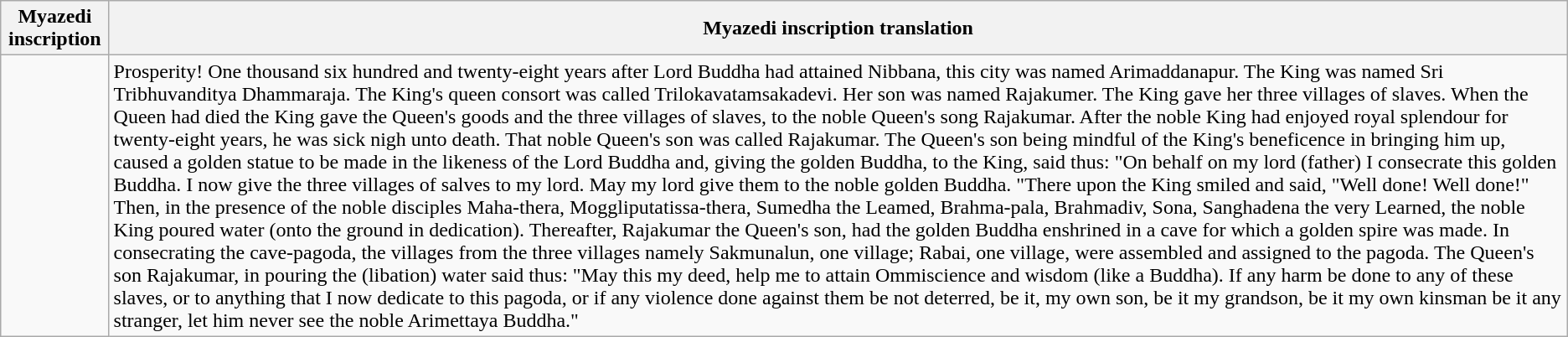<table class=wikitable>
<tr>
<th>Myazedi inscription</th>
<th>Myazedi inscription translation</th>
</tr>
<tr>
<td></td>
<td>Prosperity! One thousand six hundred and twenty-eight years after Lord Buddha had attained Nibbana, this city was named Arimaddanapur. The King was named Sri Tribhuvanditya Dhammaraja. The King's queen consort was called Trilokavatamsakadevi. Her son was named Rajakumer. The King gave her three villages of slaves. When the Queen had died the King gave the Queen's goods and the three villages of slaves, to the noble Queen's song Rajakumar. After the noble King had enjoyed royal splendour for twenty-eight years, he was sick nigh unto death. That noble Queen's son was called Rajakumar. The Queen's son being mindful of the King's beneficence in bringing him up, caused a golden statue to be made in the likeness of the Lord Buddha and, giving the golden Buddha, to the King, said thus: "On behalf on my lord (father) I consecrate this golden Buddha. I now give the three villages of salves to my lord. May my lord give them to the noble golden Buddha. "There upon the King smiled and said, "Well done! Well done!" Then, in the presence of the noble disciples Maha-thera, Moggliputatissa-thera, Sumedha the Leamed, Brahma-pala, Brahmadiv, Sona, Sanghadena the very Learned, the noble King poured water (onto the ground in dedication). Thereafter, Rajakumar the Queen's son, had the golden Buddha enshrined in a cave for which a golden spire was made. In consecrating the cave-pagoda, the villages from the three villages namely Sakmunalun, one village; Rabai, one village, were assembled and assigned to the pagoda. The Queen's son Rajakumar, in pouring the (libation) water said thus: "May this my deed, help me to attain Ommiscience and wisdom (like a Buddha). If any harm be done to any of these slaves, or to anything that I now dedicate to this pagoda, or if any violence done against them be not deterred, be it, my own son, be it my grandson, be it my own kinsman be it any stranger, let him never see the noble Arimettaya Buddha."</td>
</tr>
</table>
